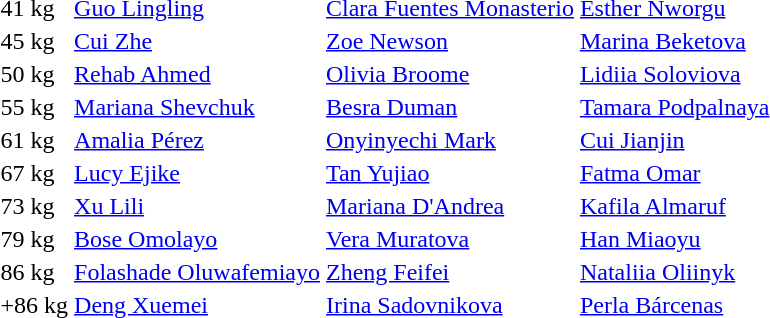<table>
<tr>
<td>41 kg</td>
<td><a href='#'>Guo Lingling</a><br></td>
<td><a href='#'>Clara Fuentes Monasterio</a><br></td>
<td><a href='#'>Esther Nworgu</a><br></td>
</tr>
<tr>
<td>45 kg</td>
<td><a href='#'>Cui Zhe</a><br></td>
<td><a href='#'>Zoe Newson</a><br></td>
<td><a href='#'>Marina Beketova</a><br></td>
</tr>
<tr>
<td>50 kg</td>
<td><a href='#'>Rehab Ahmed</a><br></td>
<td><a href='#'>Olivia Broome</a><br></td>
<td><a href='#'>Lidiia Soloviova</a><br></td>
</tr>
<tr>
<td>55 kg</td>
<td><a href='#'>Mariana Shevchuk</a><br></td>
<td><a href='#'>Besra Duman</a><br></td>
<td><a href='#'>Tamara Podpalnaya</a><br></td>
</tr>
<tr>
<td>61 kg</td>
<td><a href='#'>Amalia Pérez</a><br></td>
<td><a href='#'>Onyinyechi Mark</a><br></td>
<td><a href='#'>Cui Jianjin</a><br></td>
</tr>
<tr>
<td>67 kg</td>
<td><a href='#'>Lucy Ejike</a><br></td>
<td><a href='#'>Tan Yujiao</a><br></td>
<td><a href='#'>Fatma Omar</a><br></td>
</tr>
<tr>
<td>73 kg</td>
<td><a href='#'>Xu Lili</a><br></td>
<td><a href='#'>Mariana D'Andrea</a><br></td>
<td><a href='#'>Kafila Almaruf</a><br></td>
</tr>
<tr>
<td>79 kg</td>
<td><a href='#'>Bose Omolayo</a><br></td>
<td><a href='#'>Vera Muratova</a><br></td>
<td><a href='#'>Han Miaoyu</a><br></td>
</tr>
<tr>
<td>86 kg</td>
<td><a href='#'>Folashade Oluwafemiayo</a><br></td>
<td><a href='#'>Zheng Feifei</a><br></td>
<td><a href='#'>Nataliia Oliinyk</a><br></td>
</tr>
<tr>
<td>+86 kg</td>
<td><a href='#'>Deng Xuemei</a><br></td>
<td><a href='#'>Irina Sadovnikova</a><br></td>
<td><a href='#'>Perla Bárcenas</a><br></td>
</tr>
</table>
